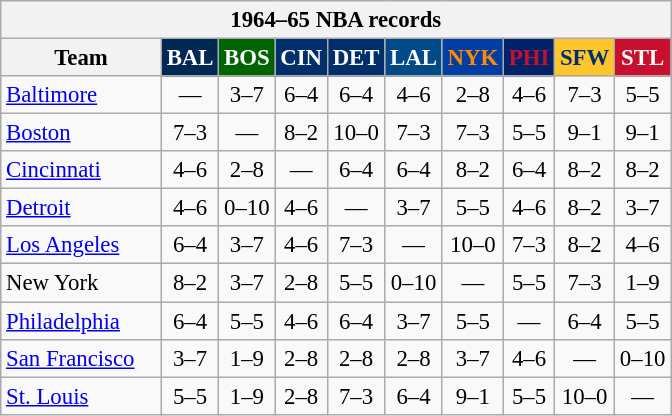<table class="wikitable" style="font-size:95%; text-align:center;">
<tr>
<th colspan=10>1964–65 NBA records</th>
</tr>
<tr>
<th width=100>Team</th>
<th style="background:#002854;color:#FFFFFF;width=35">BAL</th>
<th style="background:#006400;color:#FFFFFF;width=35">BOS</th>
<th style="background:#012F6B;color:#FFFFFF;width=35">CIN</th>
<th style="background:#012F6B;color:#FFFFFF;width=35">DET</th>
<th style="background:#004B87;color:#FFFFFF;width=35">LAL</th>
<th style="background:#003EA4;color:#FF8C00;width=35">NYK</th>
<th style="background:#012268;color:#C90F2E;width=35">PHI</th>
<th style="background:#FFC62C;color:#012F6B;width=35">SFW</th>
<th style="background:#C90F2E;color:#FFFFFF;width=35">STL</th>
</tr>
<tr>
<td style="text-align:left;"><a href='#'>Baltimore</a></td>
<td>—</td>
<td>3–7</td>
<td>6–4</td>
<td>6–4</td>
<td>4–6</td>
<td>2–8</td>
<td>4–6</td>
<td>7–3</td>
<td>5–5</td>
</tr>
<tr>
<td style="text-align:left;"><a href='#'>Boston</a></td>
<td>7–3</td>
<td>—</td>
<td>8–2</td>
<td>10–0</td>
<td>7–3</td>
<td>7–3</td>
<td>5–5</td>
<td>9–1</td>
<td>9–1</td>
</tr>
<tr>
<td style="text-align:left;"><a href='#'>Cincinnati</a></td>
<td>4–6</td>
<td>2–8</td>
<td>—</td>
<td>6–4</td>
<td>6–4</td>
<td>8–2</td>
<td>6–4</td>
<td>8–2</td>
<td>8–2</td>
</tr>
<tr>
<td style="text-align:left;"><a href='#'>Detroit</a></td>
<td>4–6</td>
<td>0–10</td>
<td>4–6</td>
<td>—</td>
<td>3–7</td>
<td>5–5</td>
<td>4–6</td>
<td>8–2</td>
<td>3–7</td>
</tr>
<tr>
<td style="text-align:left;"><a href='#'>Los Angeles</a></td>
<td>6–4</td>
<td>3–7</td>
<td>4–6</td>
<td>7–3</td>
<td>—</td>
<td>10–0</td>
<td>7–3</td>
<td>8–2</td>
<td>4–6</td>
</tr>
<tr>
<td style="text-align:left;">New York</td>
<td>8–2</td>
<td>3–7</td>
<td>2–8</td>
<td>5–5</td>
<td>0–10</td>
<td>—</td>
<td>5–5</td>
<td>7–3</td>
<td>1–9</td>
</tr>
<tr>
<td style="text-align:left;"><a href='#'>Philadelphia</a></td>
<td>6–4</td>
<td>5–5</td>
<td>4–6</td>
<td>6–4</td>
<td>3–7</td>
<td>5–5</td>
<td>—</td>
<td>6–4</td>
<td>5–5</td>
</tr>
<tr>
<td style="text-align:left;"><a href='#'>San Francisco</a></td>
<td>3–7</td>
<td>1–9</td>
<td>2–8</td>
<td>2–8</td>
<td>2–8</td>
<td>3–7</td>
<td>4–6</td>
<td>—</td>
<td>0–10</td>
</tr>
<tr>
<td style="text-align:left;"><a href='#'>St. Louis</a></td>
<td>5–5</td>
<td>1–9</td>
<td>2–8</td>
<td>7–3</td>
<td>6–4</td>
<td>9–1</td>
<td>5–5</td>
<td>10–0</td>
<td>—</td>
</tr>
</table>
